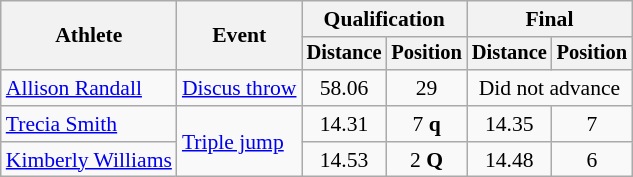<table class=wikitable style="font-size:90%">
<tr>
<th rowspan="2">Athlete</th>
<th rowspan="2">Event</th>
<th colspan="2">Qualification</th>
<th colspan="2">Final</th>
</tr>
<tr style="font-size:95%">
<th>Distance</th>
<th>Position</th>
<th>Distance</th>
<th>Position</th>
</tr>
<tr align=center>
<td align=left><a href='#'>Allison Randall</a></td>
<td align=left><a href='#'>Discus throw</a></td>
<td>58.06</td>
<td>29</td>
<td colspan=2>Did not advance</td>
</tr>
<tr align=center>
<td align=left><a href='#'>Trecia Smith</a></td>
<td align=left rowspan=2><a href='#'>Triple jump</a></td>
<td>14.31</td>
<td>7 <strong>q</strong></td>
<td>14.35</td>
<td>7</td>
</tr>
<tr align=center>
<td align=left><a href='#'>Kimberly Williams</a></td>
<td>14.53</td>
<td>2 <strong>Q</strong></td>
<td>14.48</td>
<td>6</td>
</tr>
</table>
